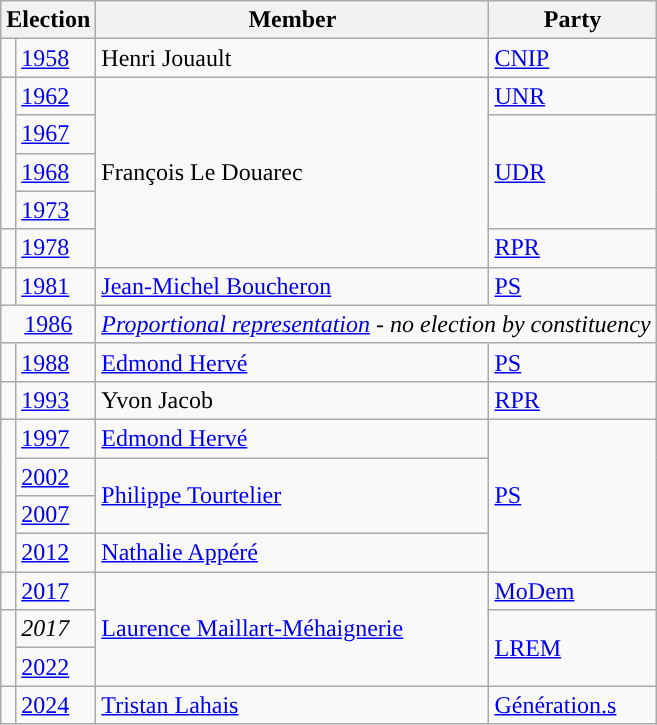<table class="wikitable">
<tr>
<th colspan="2">Election</th>
<th>Member</th>
<th>Party</th>
</tr>
<tr>
<td style="color:inherit;background-color: "></td>
<td><a href='#'>1958</a></td>
<td>Henri Jouault</td>
<td><a href='#'>CNIP</a></td>
</tr>
<tr>
<td rowspan="4" style="color:inherit;background-color: "></td>
<td><a href='#'>1962</a></td>
<td rowspan="5">François Le Douarec</td>
<td><a href='#'>UNR</a></td>
</tr>
<tr>
<td><a href='#'>1967</a></td>
<td rowspan="3"><a href='#'>UDR</a></td>
</tr>
<tr>
<td><a href='#'>1968</a></td>
</tr>
<tr>
<td><a href='#'>1973</a></td>
</tr>
<tr>
<td style="color:inherit;background-color: "></td>
<td><a href='#'>1978</a></td>
<td><a href='#'>RPR</a></td>
</tr>
<tr>
<td style="color:inherit;background-color: "></td>
<td><a href='#'>1981</a></td>
<td><a href='#'>Jean-Michel Boucheron</a></td>
<td><a href='#'>PS</a></td>
</tr>
<tr>
<td colspan="2" align="center"><a href='#'>1986</a></td>
<td colspan="2"><em><a href='#'>Proportional representation</a> - no election by constituency</em></td>
</tr>
<tr>
<td style="color:inherit;background-color: "></td>
<td><a href='#'>1988</a></td>
<td><a href='#'>Edmond Hervé</a></td>
<td><a href='#'>PS</a></td>
</tr>
<tr>
<td style="color:inherit;background-color: "></td>
<td><a href='#'>1993</a></td>
<td>Yvon Jacob</td>
<td><a href='#'>RPR</a></td>
</tr>
<tr>
<td rowspan="4" style="color:inherit;background-color: "></td>
<td><a href='#'>1997</a></td>
<td><a href='#'>Edmond Hervé</a></td>
<td rowspan="4"><a href='#'>PS</a></td>
</tr>
<tr>
<td><a href='#'>2002</a></td>
<td rowspan="2"><a href='#'>Philippe Tourtelier</a></td>
</tr>
<tr>
<td><a href='#'>2007</a></td>
</tr>
<tr>
<td><a href='#'>2012</a></td>
<td><a href='#'>Nathalie Appéré</a></td>
</tr>
<tr>
<td style="color:inherit;background-color: "></td>
<td><a href='#'>2017</a></td>
<td rowspan="3"><a href='#'>Laurence Maillart-Méhaignerie</a></td>
<td><a href='#'>MoDem</a></td>
</tr>
<tr>
<td rowspan="2" style="color:inherit;background-color: "></td>
<td><em>2017</em></td>
<td rowspan="2"><a href='#'>LREM</a></td>
</tr>
<tr>
<td><a href='#'>2022</a></td>
</tr>
<tr>
<td style="color:inherit;background-color: "></td>
<td><a href='#'>2024</a></td>
<td><a href='#'>Tristan Lahais</a></td>
<td><a href='#'>Génération.s</a></td>
</tr>
</table>
